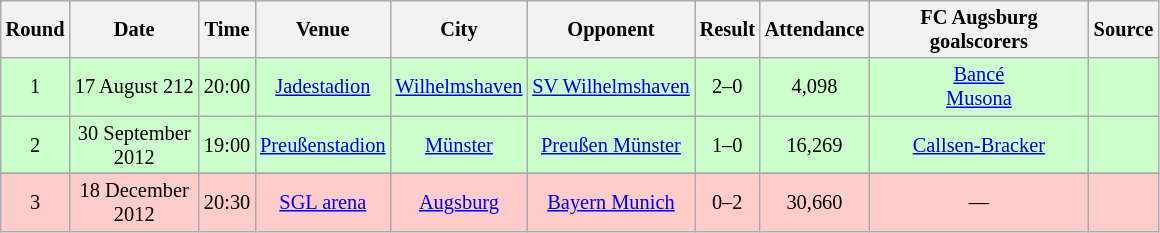<table class="wikitable" Style="text-align: center;font-size:85%">
<tr>
<th>Round</th>
<th style="width:80px">Date</th>
<th>Time</th>
<th>Venue</th>
<th>City</th>
<th>Opponent</th>
<th>Result</th>
<th>Attendance</th>
<th style="width:140px">FC Augsburg<br>goalscorers</th>
<th>Source</th>
</tr>
<tr style="background:#cfc">
<td>1</td>
<td>17 August 212</td>
<td>20:00</td>
<td><a href='#'>Jadestadion</a></td>
<td><a href='#'>Wilhelmshaven</a></td>
<td><a href='#'>SV Wilhelmshaven</a></td>
<td>2–0</td>
<td>4,098</td>
<td><a href='#'>Bancé</a>  <br> <a href='#'>Musona</a> </td>
<td></td>
</tr>
<tr style="background:#cfc">
<td>2</td>
<td>30 September 2012</td>
<td>19:00</td>
<td><a href='#'>Preußenstadion</a></td>
<td><a href='#'>Münster</a></td>
<td><a href='#'>Preußen Münster</a></td>
<td>1–0</td>
<td>16,269</td>
<td><a href='#'>Callsen-Bracker</a> </td>
<td></td>
</tr>
<tr>
</tr>
<tr style="background:#fcc">
<td>3</td>
<td>18 December 2012</td>
<td>20:30</td>
<td><a href='#'>SGL arena</a></td>
<td><a href='#'>Augsburg</a></td>
<td><a href='#'>Bayern Munich</a></td>
<td>0–2</td>
<td>30,660</td>
<td>—</td>
<td></td>
</tr>
</table>
